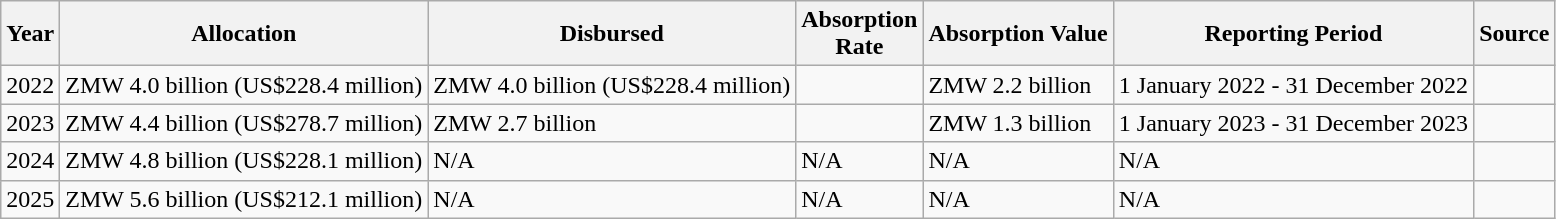<table class="wikitable">
<tr>
<th>Year</th>
<th>Allocation</th>
<th>Disbursed</th>
<th>Absorption<br>Rate</th>
<th>Absorption Value</th>
<th>Reporting Period</th>
<th>Source</th>
</tr>
<tr>
<td>2022</td>
<td>ZMW 4.0 billion (US$228.4 million)</td>
<td>ZMW 4.0 billion (US$228.4 million)</td>
<td></td>
<td>ZMW 2.2 billion</td>
<td>1 January 2022 - 31 December 2022</td>
<td></td>
</tr>
<tr>
<td>2023</td>
<td>ZMW 4.4 billion (US$278.7 million)</td>
<td>ZMW  2.7 billion</td>
<td></td>
<td>ZMW 1.3 billion</td>
<td>1 January 2023 - 31 December 2023</td>
<td></td>
</tr>
<tr>
<td>2024</td>
<td>ZMW 4.8 billion (US$228.1 million)</td>
<td>N/A</td>
<td>N/A</td>
<td>N/A</td>
<td>N/A</td>
<td></td>
</tr>
<tr>
<td>2025</td>
<td>ZMW 5.6 billion (US$212.1 million)</td>
<td>N/A</td>
<td>N/A</td>
<td>N/A</td>
<td>N/A</td>
<td></td>
</tr>
</table>
